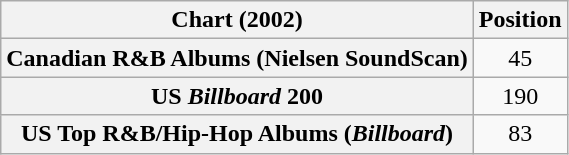<table class="wikitable sortable plainrowheaders" style="text-align:center">
<tr>
<th scope="col">Chart (2002)</th>
<th scope="col">Position</th>
</tr>
<tr>
<th scope="row">Canadian R&B Albums (Nielsen SoundScan)</th>
<td>45</td>
</tr>
<tr>
<th scope="row">US <em>Billboard</em> 200</th>
<td>190</td>
</tr>
<tr>
<th scope="row">US Top R&B/Hip-Hop Albums (<em>Billboard</em>)</th>
<td>83</td>
</tr>
</table>
